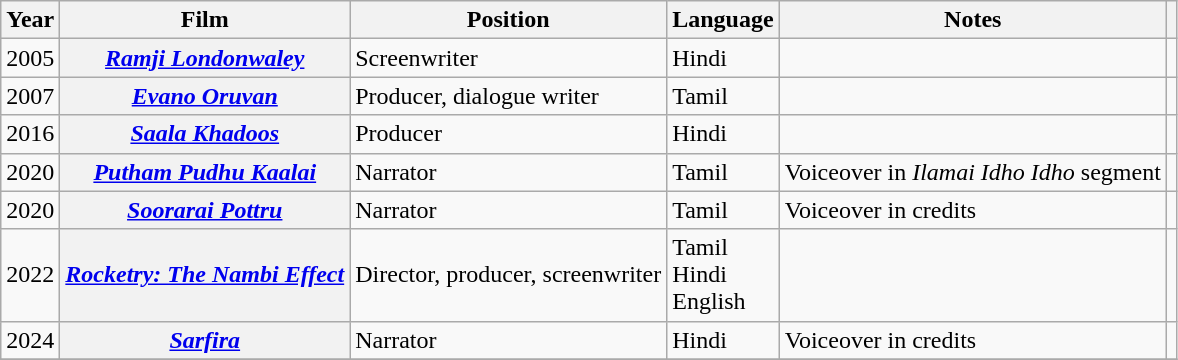<table class="wikitable plainrowheaders sortable" style="margin-right: 0;">
<tr>
<th scope="col">Year</th>
<th scope="col">Film</th>
<th scope="col">Position</th>
<th scope="col">Language</th>
<th scope="col" class="unsortable">Notes</th>
<th scope="col" class="unsortable"></th>
</tr>
<tr>
<td>2005</td>
<th scope="row"><em><a href='#'>Ramji Londonwaley</a></em></th>
<td>Screenwriter</td>
<td>Hindi</td>
<td></td>
<td style="text-align:center;"></td>
</tr>
<tr>
<td>2007</td>
<th scope="row"><em><a href='#'>Evano Oruvan</a></em></th>
<td>Producer, dialogue writer</td>
<td>Tamil</td>
<td></td>
<td style="text-align:center;"></td>
</tr>
<tr>
<td>2016</td>
<th scope="row"><em><a href='#'>Saala Khadoos</a></em></th>
<td>Producer</td>
<td>Hindi</td>
<td></td>
<td style="text-align:center;"></td>
</tr>
<tr>
<td>2020</td>
<th scope="row"><em><a href='#'>Putham Pudhu Kaalai</a></em></th>
<td>Narrator</td>
<td>Tamil</td>
<td>Voiceover in <em>Ilamai Idho Idho</em> segment</td>
<td style="text-align:center;"></td>
</tr>
<tr>
<td>2020</td>
<th scope="row"><em><a href='#'>Soorarai Pottru</a></em></th>
<td>Narrator</td>
<td>Tamil</td>
<td>Voiceover in credits</td>
<td style="text-align:center;"></td>
</tr>
<tr>
<td>2022</td>
<th scope="row"><em><a href='#'>Rocketry: The Nambi Effect</a></em></th>
<td>Director, producer, screenwriter</td>
<td>Tamil<br>Hindi<br>English</td>
<td></td>
<td style="text-align:center;" rowspan="1"></td>
</tr>
<tr>
<td>2024</td>
<th scope="row"><em><a href='#'>Sarfira</a></em></th>
<td>Narrator</td>
<td>Hindi</td>
<td>Voiceover in credits</td>
<td style="text-align:center;"></td>
</tr>
<tr>
</tr>
</table>
